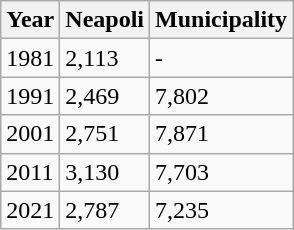<table class=wikitable>
<tr>
<th>Year</th>
<th>Neapoli</th>
<th>Municipality</th>
</tr>
<tr>
<td>1981</td>
<td>2,113</td>
<td>-</td>
</tr>
<tr>
<td>1991</td>
<td>2,469</td>
<td>7,802</td>
</tr>
<tr>
<td>2001</td>
<td>2,751</td>
<td>7,871</td>
</tr>
<tr>
<td>2011</td>
<td>3,130</td>
<td>7,703</td>
</tr>
<tr>
<td>2021</td>
<td>2,787</td>
<td>7,235</td>
</tr>
</table>
